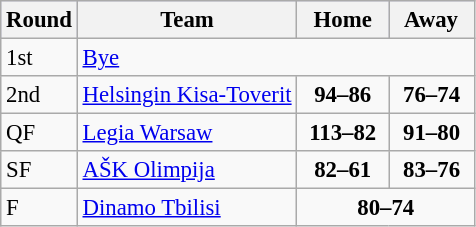<table class="wikitable" style="text-align: left; font-size:95%">
<tr bgcolor="#ccccff">
<th>Round</th>
<th>Team</th>
<th>  Home  </th>
<th>  Away  </th>
</tr>
<tr>
<td>1st</td>
<td colspan=3><a href='#'>Bye</a></td>
</tr>
<tr>
<td>2nd</td>
<td> <a href='#'>Helsingin Kisa-Toverit</a></td>
<td align="center"><strong>94–86</strong></td>
<td align="center"><strong>76–74</strong></td>
</tr>
<tr>
<td>QF</td>
<td> <a href='#'>Legia Warsaw</a></td>
<td align="center"><strong>113–82</strong></td>
<td align="center"><strong>91–80</strong></td>
</tr>
<tr>
<td>SF</td>
<td> <a href='#'>AŠK Olimpija</a></td>
<td align="center"><strong>82–61</strong></td>
<td align="center"><strong>83–76</strong></td>
</tr>
<tr>
<td>F</td>
<td> <a href='#'>Dinamo Tbilisi</a></td>
<td colspan=2 align="center"><strong>80–74</strong></td>
</tr>
</table>
